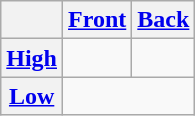<table class="wikitable" style="text-align: center;">
<tr>
<th></th>
<th><a href='#'>Front</a></th>
<th><a href='#'>Back</a></th>
</tr>
<tr>
<th><a href='#'>High</a></th>
<td></td>
<td></td>
</tr>
<tr>
<th><a href='#'>Low</a></th>
<td colspan="2"></td>
</tr>
</table>
